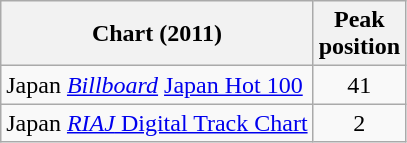<table class="wikitable sortable">
<tr>
<th>Chart (2011)</th>
<th>Peak<br>position</th>
</tr>
<tr>
<td>Japan <em><a href='#'>Billboard</a></em> <a href='#'>Japan Hot 100</a></td>
<td align="center">41</td>
</tr>
<tr>
<td>Japan <a href='#'><em>RIAJ</em> Digital Track Chart</a></td>
<td align="center">2</td>
</tr>
</table>
